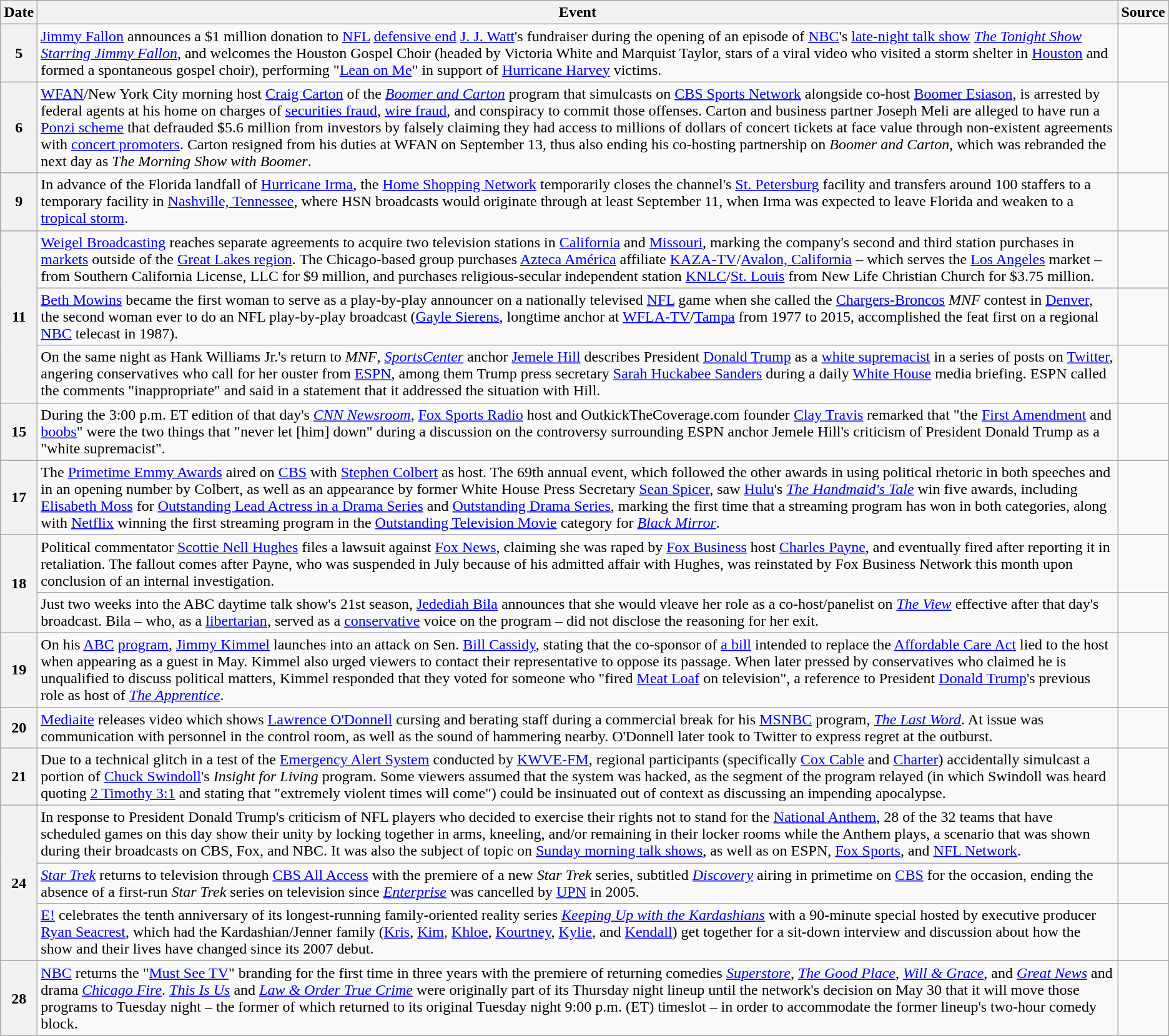<table class="wikitable">
<tr>
<th>Date</th>
<th>Event</th>
<th>Source</th>
</tr>
<tr>
<th>5</th>
<td><a href='#'>Jimmy Fallon</a> announces a $1 million donation to <a href='#'>NFL</a> <a href='#'>defensive end</a> <a href='#'>J. J. Watt</a>'s fundraiser during the opening of an episode of <a href='#'>NBC</a>'s <a href='#'>late-night talk show</a> <em><a href='#'>The Tonight Show Starring Jimmy Fallon</a></em>, and welcomes the Houston Gospel Choir (headed by Victoria White and Marquist Taylor, stars of a viral video who visited a storm shelter in <a href='#'>Houston</a> and formed a spontaneous gospel choir), performing "<a href='#'>Lean on Me</a>" in support of <a href='#'>Hurricane Harvey</a> victims.</td>
<td></td>
</tr>
<tr>
<th>6</th>
<td><a href='#'>WFAN</a>/New York City morning host <a href='#'>Craig Carton</a> of the <em><a href='#'>Boomer and Carton</a></em> program that simulcasts on <a href='#'>CBS Sports Network</a> alongside co-host <a href='#'>Boomer Esiason</a>, is arrested by federal agents at his home on charges of <a href='#'>securities fraud</a>, <a href='#'>wire fraud</a>, and conspiracy to commit those offenses. Carton and business partner Joseph Meli are alleged to have run a <a href='#'>Ponzi scheme</a> that defrauded $5.6 million from investors by falsely claiming they had access to millions of dollars of concert tickets at face value through non-existent agreements with <a href='#'>concert promoters</a>. Carton resigned from his duties at WFAN on September 13, thus also ending his co-hosting partnership on <em>Boomer and Carton</em>, which was rebranded the next day as <em>The Morning Show with Boomer</em>.</td>
<td><br></td>
</tr>
<tr>
<th>9</th>
<td>In advance of the Florida landfall of <a href='#'>Hurricane Irma</a>, the <a href='#'>Home Shopping Network</a> temporarily closes the channel's <a href='#'>St. Petersburg</a> facility and transfers around 100 staffers to a temporary facility in <a href='#'>Nashville, Tennessee</a>, where HSN broadcasts would originate through at least September 11, when Irma was expected to leave Florida and weaken to a <a href='#'>tropical storm</a>.</td>
<td></td>
</tr>
<tr>
<th rowspan="3">11</th>
<td><a href='#'>Weigel Broadcasting</a> reaches separate agreements to acquire two television stations in <a href='#'>California</a> and <a href='#'>Missouri</a>, marking the company's second and third station purchases in <a href='#'>markets</a> outside of the <a href='#'>Great Lakes region</a>. The Chicago-based group purchases <a href='#'>Azteca América</a> affiliate <a href='#'>KAZA-TV</a>/<a href='#'>Avalon, California</a> – which serves the <a href='#'>Los Angeles</a> market – from Southern California License, LLC for $9 million, and purchases religious-secular independent station <a href='#'>KNLC</a>/<a href='#'>St. Louis</a> from New Life Christian Church for $3.75 million.</td>
<td></td>
</tr>
<tr>
<td><a href='#'>Beth Mowins</a> became the first woman to serve as a play-by-play announcer on a nationally televised <a href='#'>NFL</a> game when she called the <a href='#'>Chargers-Broncos</a> <em>MNF</em> contest in <a href='#'>Denver</a>, the second woman ever to do an NFL play-by-play broadcast (<a href='#'>Gayle Sierens</a>, longtime anchor at <a href='#'>WFLA-TV</a>/<a href='#'>Tampa</a> from 1977 to 2015, accomplished the feat first on a regional <a href='#'>NBC</a> telecast in 1987).</td>
<td></td>
</tr>
<tr>
<td>On the same night as Hank Williams Jr.'s return to <em>MNF</em>, <em><a href='#'>SportsCenter</a></em> anchor <a href='#'>Jemele Hill</a> describes President <a href='#'>Donald Trump</a> as a <a href='#'>white supremacist</a> in a series of posts on <a href='#'>Twitter</a>, angering conservatives who call for her ouster from <a href='#'>ESPN</a>, among them Trump press secretary <a href='#'>Sarah Huckabee Sanders</a> during a daily <a href='#'>White House</a> media briefing. ESPN called the comments "inappropriate" and said in a statement that it addressed the situation with Hill.</td>
<td><br></td>
</tr>
<tr>
<th>15</th>
<td>During the 3:00 p.m. ET edition of that day's <em><a href='#'>CNN Newsroom</a></em>, <a href='#'>Fox Sports Radio</a> host and OutkickTheCoverage.com founder <a href='#'>Clay Travis</a> remarked that "the <a href='#'>First Amendment</a> and <a href='#'>boobs</a>" were the two things that "never let [him] down" during a discussion on the controversy surrounding ESPN anchor Jemele Hill's criticism of President Donald Trump as a "white supremacist".</td>
<td></td>
</tr>
<tr>
<th>17</th>
<td>The <a href='#'>Primetime Emmy Awards</a> aired on <a href='#'>CBS</a> with <a href='#'>Stephen Colbert</a> as host. The 69th annual event, which followed the other awards in using political rhetoric in both speeches and in an opening number by Colbert, as well as an appearance by former White House Press Secretary <a href='#'>Sean Spicer</a>, saw <a href='#'>Hulu</a>'s <em><a href='#'>The Handmaid's Tale</a></em> win five awards, including <a href='#'>Elisabeth Moss</a> for <a href='#'>Outstanding Lead Actress in a Drama Series</a> and <a href='#'>Outstanding Drama Series</a>, marking the first time that a streaming program has won in both categories, along with <a href='#'>Netflix</a> winning the first streaming program in the <a href='#'>Outstanding Television Movie</a> category for <em><a href='#'>Black Mirror</a></em>.</td>
<td><br></td>
</tr>
<tr>
<th rowspan="2">18</th>
<td>Political commentator <a href='#'>Scottie Nell Hughes</a> files a lawsuit against <a href='#'>Fox News</a>, claiming she was raped by <a href='#'>Fox Business</a> host <a href='#'>Charles Payne</a>, and eventually fired after reporting it in retaliation. The fallout comes after Payne, who was suspended in July because of his admitted affair with Hughes, was reinstated by Fox Business Network this month upon conclusion of an internal investigation.</td>
<td></td>
</tr>
<tr>
<td>Just two weeks into the ABC daytime talk show's 21st season, <a href='#'>Jedediah Bila</a> announces that she would vleave her role as a co-host/panelist on <em><a href='#'>The View</a></em> effective after that day's broadcast. Bila – who, as a <a href='#'>libertarian</a>, served as a <a href='#'>conservative</a> voice on the program – did not disclose the reasoning for her exit.</td>
<td></td>
</tr>
<tr>
<th>19</th>
<td>On his <a href='#'>ABC</a> <a href='#'>program</a>, <a href='#'>Jimmy Kimmel</a> launches into an attack on Sen. <a href='#'>Bill Cassidy</a>, stating that the co-sponsor of <a href='#'>a bill</a> intended to replace the <a href='#'>Affordable Care Act</a> lied to the host when appearing as a guest in May. Kimmel also urged viewers to contact their representative to oppose its passage. When later pressed by conservatives who claimed he is unqualified to discuss political matters, Kimmel responded that they voted for someone who "fired <a href='#'>Meat Loaf</a> on television", a reference to President <a href='#'>Donald Trump</a>'s previous role as host of <em><a href='#'>The Apprentice</a></em>.</td>
<td></td>
</tr>
<tr>
<th>20</th>
<td><a href='#'>Mediaite</a> releases video which shows <a href='#'>Lawrence O'Donnell</a> cursing and berating staff during a commercial break for his <a href='#'>MSNBC</a> program, <em><a href='#'>The Last Word</a></em>. At issue was communication with personnel in the control room, as well as the sound of hammering nearby. O'Donnell later took to Twitter to express regret at the outburst.</td>
<td></td>
</tr>
<tr>
<th>21</th>
<td>Due to a technical glitch in a test of the <a href='#'>Emergency Alert System</a> conducted by <a href='#'>KWVE-FM</a>, regional participants (specifically <a href='#'>Cox Cable</a> and <a href='#'>Charter</a>) accidentally simulcast a portion of <a href='#'>Chuck Swindoll</a>'s <em>Insight for Living</em> program. Some viewers assumed that the system was hacked, as the segment of the program relayed (in which Swindoll was heard quoting <a href='#'>2 Timothy 3:1</a> and stating that "extremely violent times will come") could be insinuated out of context as discussing an impending apocalypse.</td>
<td></td>
</tr>
<tr>
<th rowspan=3>24</th>
<td>In response to President Donald Trump's criticism of NFL players who decided to exercise their rights not to stand for the <a href='#'>National Anthem</a>, 28 of the 32 teams that have scheduled games on this day show their unity by locking together in arms, kneeling, and/or remaining in their locker rooms while the Anthem plays, a scenario that was shown during their broadcasts on CBS, Fox, and NBC. It was also the subject of topic on <a href='#'>Sunday morning talk shows</a>, as well as on ESPN, <a href='#'>Fox Sports</a>, and <a href='#'>NFL Network</a>.</td>
<td></td>
</tr>
<tr>
<td><em><a href='#'>Star Trek</a></em> returns to television through <a href='#'>CBS All Access</a> with the premiere of a new <em>Star Trek</em> series, subtitled <em><a href='#'>Discovery</a></em> airing in primetime on <a href='#'>CBS</a> for the occasion, ending the absence of a first-run <em>Star Trek</em> series on television since <em><a href='#'>Enterprise</a></em> was cancelled by <a href='#'>UPN</a> in 2005.</td>
<td></td>
</tr>
<tr>
<td><a href='#'>E!</a> celebrates the tenth anniversary of its longest-running family-oriented reality series <em><a href='#'>Keeping Up with the Kardashians</a></em> with a 90-minute special hosted by executive producer <a href='#'>Ryan Seacrest</a>, which had the Kardashian/Jenner family (<a href='#'>Kris</a>, <a href='#'>Kim</a>, <a href='#'>Khloe</a>, <a href='#'>Kourtney</a>, <a href='#'>Kylie</a>, and <a href='#'>Kendall</a>) get together for a sit-down interview and discussion about how the show and their lives have changed since its 2007 debut.</td>
<td></td>
</tr>
<tr>
<th>28</th>
<td><a href='#'>NBC</a> returns the "<a href='#'>Must See TV</a>" branding for the first time in three years with the premiere of returning comedies <em><a href='#'>Superstore</a></em>, <em><a href='#'>The Good Place</a></em>, <em><a href='#'>Will & Grace</a></em>, and <em><a href='#'>Great News</a></em> and drama <em><a href='#'>Chicago Fire</a></em>. <em><a href='#'>This Is Us</a></em> and <em><a href='#'>Law & Order True Crime</a></em> were originally part of its Thursday night lineup until the network's decision on May 30 that it will move those programs to Tuesday night – the former of which returned to its original Tuesday night 9:00 p.m. (ET) timeslot – in order to accommodate the former lineup's two-hour comedy block.</td>
<td></td>
</tr>
</table>
